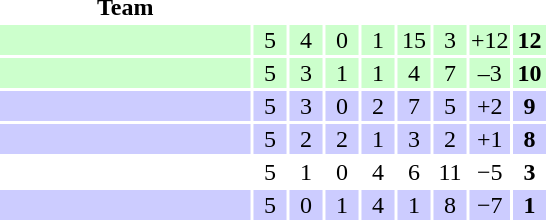<table "wikitable" style="text-align: center">
<tr>
<th width=165>Team</th>
<th width=20></th>
<th width=20></th>
<th width=20></th>
<th width=20></th>
<th width=20></th>
<th width=20></th>
<th width=20></th>
<th width=20></th>
</tr>
<tr bgcolor=#ccffcc>
<td align=left></td>
<td>5</td>
<td>4</td>
<td>0</td>
<td>1</td>
<td>15</td>
<td>3</td>
<td>+12</td>
<td><strong>12</strong></td>
</tr>
<tr bgcolor=#ccffcc>
<td align=left></td>
<td>5</td>
<td>3</td>
<td>1</td>
<td>1</td>
<td>4</td>
<td>7</td>
<td>–3</td>
<td><strong>10</strong></td>
</tr>
<tr bgcolor=#ccccff>
<td align=left></td>
<td>5</td>
<td>3</td>
<td>0</td>
<td>2</td>
<td>7</td>
<td>5</td>
<td>+2</td>
<td><strong>9</strong></td>
</tr>
<tr bgcolor=#ccccff>
<td align=left></td>
<td>5</td>
<td>2</td>
<td>2</td>
<td>1</td>
<td>3</td>
<td>2</td>
<td>+1</td>
<td><strong>8</strong></td>
</tr>
<tr bgcolor=>
<td align=left></td>
<td>5</td>
<td>1</td>
<td>0</td>
<td>4</td>
<td>6</td>
<td>11</td>
<td>−5</td>
<td><strong>3</strong></td>
</tr>
<tr bgcolor=#ccccff>
<td align=left></td>
<td>5</td>
<td>0</td>
<td>1</td>
<td>4</td>
<td>1</td>
<td>8</td>
<td>−7</td>
<td><strong>1</strong></td>
</tr>
</table>
